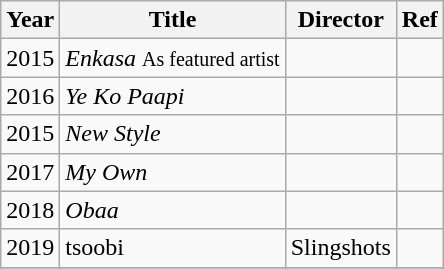<table class="wikitable">
<tr>
<th>Year</th>
<th>Title</th>
<th>Director</th>
<th>Ref</th>
</tr>
<tr>
<td>2015</td>
<td><em>Enkasa</em> <small>As featured artist</small></td>
<td></td>
<td></td>
</tr>
<tr>
<td>2016</td>
<td><em>Ye Ko Paapi</em></td>
<td></td>
<td></td>
</tr>
<tr>
<td>2015</td>
<td><em>New Style</em></td>
<td></td>
<td></td>
</tr>
<tr>
<td>2017</td>
<td><em>My Own</em></td>
<td></td>
<td></td>
</tr>
<tr>
<td>2018</td>
<td><em>Obaa</em></td>
<td></td>
<td></td>
</tr>
<tr>
<td>2019</td>
<td>tsoobi</td>
<td>Slingshots</td>
<td></td>
</tr>
<tr>
</tr>
</table>
